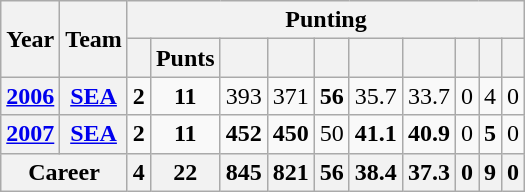<table class=wikitable style="text-align:center;">
<tr>
<th rowspan="2">Year</th>
<th rowspan="2">Team</th>
<th colspan="10">Punting</th>
</tr>
<tr>
<th></th>
<th>Punts</th>
<th></th>
<th></th>
<th></th>
<th></th>
<th></th>
<th></th>
<th></th>
<th></th>
</tr>
<tr>
<th><a href='#'>2006</a></th>
<th><a href='#'>SEA</a></th>
<td><strong>2</strong></td>
<td><strong>11</strong></td>
<td>393</td>
<td>371</td>
<td><strong>56</strong></td>
<td>35.7</td>
<td>33.7</td>
<td>0</td>
<td>4</td>
<td>0</td>
</tr>
<tr>
<th><a href='#'>2007</a></th>
<th><a href='#'>SEA</a></th>
<td><strong>2</strong></td>
<td><strong>11</strong></td>
<td><strong>452</strong></td>
<td><strong>450</strong></td>
<td>50</td>
<td><strong>41.1</strong></td>
<td><strong>40.9</strong></td>
<td>0</td>
<td><strong>5</strong></td>
<td>0</td>
</tr>
<tr>
<th colspan="2">Career</th>
<th>4</th>
<th>22</th>
<th>845</th>
<th>821</th>
<th>56</th>
<th>38.4</th>
<th>37.3</th>
<th>0</th>
<th>9</th>
<th>0</th>
</tr>
</table>
